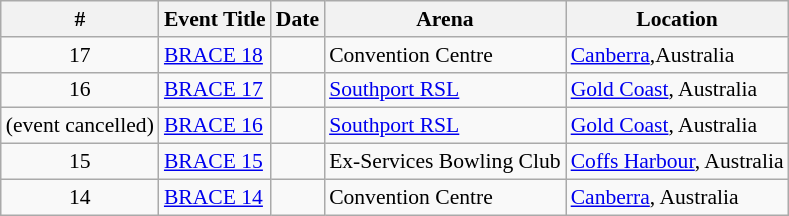<table class="sortable wikitable succession-box" style="font-size:90%;">
<tr>
<th scope="col">#</th>
<th scope="col">Event Title</th>
<th scope="col">Date</th>
<th scope="col">Arena</th>
<th scope="col">Location</th>
</tr>
<tr>
<td align="center">17</td>
<td><a href='#'>BRACE 18</a></td>
<td></td>
<td>Convention Centre</td>
<td><a href='#'>Canberra</a>,Australia</td>
</tr>
<tr>
<td align="center">16</td>
<td><a href='#'>BRACE 17</a></td>
<td></td>
<td><a href='#'>Southport RSL</a></td>
<td><a href='#'>Gold Coast</a>, Australia</td>
</tr>
<tr>
<td align="center">(event cancelled)</td>
<td><a href='#'>BRACE 16</a></td>
<td></td>
<td><a href='#'>Southport RSL</a></td>
<td><a href='#'>Gold Coast</a>, Australia</td>
</tr>
<tr>
<td align="center">15</td>
<td><a href='#'>BRACE 15</a></td>
<td></td>
<td>Ex-Services Bowling Club</td>
<td><a href='#'>Coffs Harbour</a>, Australia</td>
</tr>
<tr>
<td align="center">14</td>
<td><a href='#'>BRACE 14</a></td>
<td></td>
<td>Convention Centre</td>
<td><a href='#'>Canberra</a>, Australia</td>
</tr>
</table>
